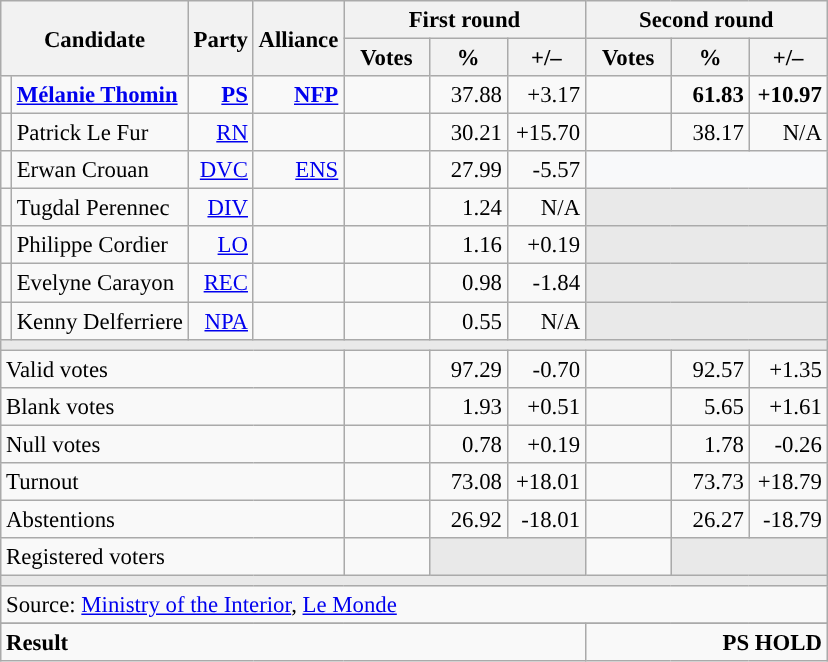<table class="wikitable" style="text-align:right;font-size:95%;">
<tr>
<th rowspan="2" colspan="2">Candidate</th>
<th rowspan="2">Party</th>
<th rowspan="2">Alliance</th>
<th colspan="3">First round</th>
<th colspan="3">Second round</th>
</tr>
<tr>
<th style="width:50px;">Votes</th>
<th style="width:45px;">%</th>
<th style="width:45px;">+/–</th>
<th style="width:50px;">Votes</th>
<th style="width:45px;">%</th>
<th style="width:45px;">+/–</th>
</tr>
<tr>
<td style="color:inherit;background:"></td>
<td style="text-align:left;"><strong><a href='#'>Mélanie Thomin</a></strong></td>
<td><a href='#'><strong>PS</strong></a></td>
<td><a href='#'><strong>NFP</strong></a></td>
<td></td>
<td>37.88</td>
<td>+3.17</td>
<td><strong></strong></td>
<td><strong>61.83</strong></td>
<td><strong>+10.97</strong></td>
</tr>
<tr>
<td style="color:inherit;background:"></td>
<td style="text-align:left;">Patrick Le Fur</td>
<td><a href='#'>RN</a></td>
<td></td>
<td></td>
<td>30.21</td>
<td>+15.70</td>
<td></td>
<td>38.17</td>
<td>N/A</td>
</tr>
<tr>
<td style="color:inherit;background:"></td>
<td style="text-align:left;">Erwan Crouan</td>
<td><a href='#'>DVC</a></td>
<td><a href='#'>ENS</a></td>
<td></td>
<td>27.99</td>
<td>-5.57</td>
<td colspan="3" style="background:#F8F9FA;"></td>
</tr>
<tr>
<td style="color:inherit;background:"></td>
<td style="text-align:left;">Tugdal Perennec</td>
<td><a href='#'>DIV</a></td>
<td></td>
<td></td>
<td>1.24</td>
<td>N/A</td>
<td colspan="3" style="background:#E9E9E9;"></td>
</tr>
<tr>
<td style="color:inherit;background:"></td>
<td style="text-align:left;">Philippe Cordier</td>
<td><a href='#'>LO</a></td>
<td></td>
<td></td>
<td>1.16</td>
<td>+0.19</td>
<td colspan="3" style="background:#E9E9E9;"></td>
</tr>
<tr>
<td style="color:inherit;background:"></td>
<td style="text-align:left;">Evelyne Carayon</td>
<td><a href='#'>REC</a></td>
<td></td>
<td></td>
<td>0.98</td>
<td>-1.84</td>
<td colspan="3" style="background:#E9E9E9;"></td>
</tr>
<tr>
<td style="color:inherit;background:"></td>
<td style="text-align:left;">Kenny Delferriere</td>
<td><a href='#'>NPA</a></td>
<td></td>
<td></td>
<td>0.55</td>
<td>N/A</td>
<td colspan="3" style="background:#E9E9E9;"></td>
</tr>
<tr>
<td colspan="10" style="background:#E9E9E9;"></td>
</tr>
<tr>
<td colspan="4" style="text-align:left;">Valid votes</td>
<td></td>
<td>97.29</td>
<td>-0.70</td>
<td></td>
<td>92.57</td>
<td>+1.35</td>
</tr>
<tr>
<td colspan="4" style="text-align:left;">Blank votes</td>
<td></td>
<td>1.93</td>
<td>+0.51</td>
<td></td>
<td>5.65</td>
<td>+1.61</td>
</tr>
<tr>
<td colspan="4" style="text-align:left;">Null votes</td>
<td></td>
<td>0.78</td>
<td>+0.19</td>
<td></td>
<td>1.78</td>
<td>-0.26</td>
</tr>
<tr>
<td colspan="4" style="text-align:left;">Turnout</td>
<td></td>
<td>73.08</td>
<td>+18.01</td>
<td></td>
<td>73.73</td>
<td>+18.79</td>
</tr>
<tr>
<td colspan="4" style="text-align:left;">Abstentions</td>
<td></td>
<td>26.92</td>
<td>-18.01</td>
<td></td>
<td>26.27</td>
<td>-18.79</td>
</tr>
<tr>
<td colspan="4" style="text-align:left;">Registered voters</td>
<td></td>
<td colspan="2" style="background:#E9E9E9;"></td>
<td></td>
<td colspan="2" style="background:#E9E9E9;"></td>
</tr>
<tr>
<td colspan="10" style="background:#E9E9E9;"></td>
</tr>
<tr>
<td colspan="10" style="text-align:left;">Source: <a href='#'>Ministry of the Interior</a>, <a href='#'>Le Monde</a></td>
</tr>
<tr>
</tr>
<tr style="font-weight:bold">
<td colspan="7" style="text-align:left;">Result</td>
<td colspan="7" style="background-color:">PS HOLD</td>
</tr>
</table>
